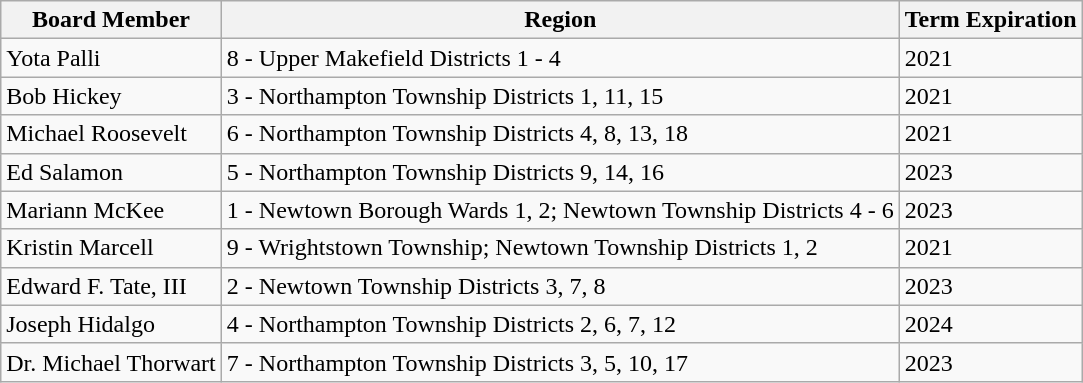<table class="wikitable">
<tr>
<th>Board Member</th>
<th>Region</th>
<th>Term Expiration</th>
</tr>
<tr>
<td>Yota Palli</td>
<td>8 - Upper Makefield Districts 1 - 4</td>
<td>2021</td>
</tr>
<tr>
<td>Bob Hickey</td>
<td>3 - Northampton Township Districts 1, 11, 15</td>
<td>2021</td>
</tr>
<tr>
<td>Michael Roosevelt</td>
<td>6 - Northampton Township Districts 4, 8, 13, 18</td>
<td>2021</td>
</tr>
<tr>
<td>Ed Salamon</td>
<td>5 - Northampton Township Districts 9, 14, 16</td>
<td>2023</td>
</tr>
<tr>
<td>Mariann McKee</td>
<td>1 - Newtown Borough Wards 1, 2; Newtown Township Districts 4 - 6</td>
<td>2023</td>
</tr>
<tr>
<td>Kristin Marcell</td>
<td>9 - Wrightstown Township; Newtown Township Districts 1, 2</td>
<td>2021</td>
</tr>
<tr>
<td>Edward F. Tate, III</td>
<td>2 - Newtown Township Districts 3, 7, 8</td>
<td>2023</td>
</tr>
<tr>
<td>Joseph Hidalgo</td>
<td>4 - Northampton Township Districts 2, 6, 7, 12</td>
<td>2024</td>
</tr>
<tr>
<td>Dr. Michael Thorwart</td>
<td>7 - Northampton Township Districts 3, 5, 10, 17</td>
<td>2023</td>
</tr>
</table>
